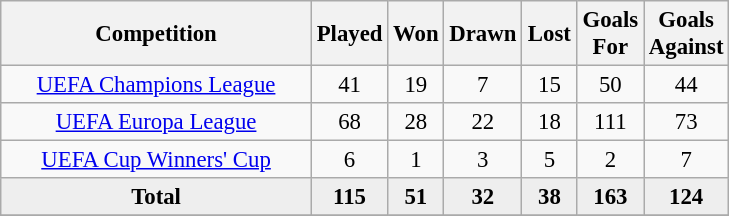<table class="wikitable" style="font-size:95%; text-align: center;">
<tr>
<th width="200">Competition</th>
<th width="30">Played</th>
<th width="30">Won</th>
<th width="30">Drawn</th>
<th width="30">Lost</th>
<th width="30">Goals For</th>
<th width="30">Goals Against</th>
</tr>
<tr>
<td><a href='#'>UEFA Champions League</a></td>
<td>41</td>
<td>19</td>
<td>7</td>
<td>15</td>
<td>50</td>
<td>44</td>
</tr>
<tr>
<td><a href='#'>UEFA Europa League</a></td>
<td>68</td>
<td>28</td>
<td>22</td>
<td>18</td>
<td>111</td>
<td>73</td>
</tr>
<tr>
<td><a href='#'>UEFA Cup Winners' Cup</a></td>
<td>6</td>
<td>1</td>
<td>3</td>
<td>5</td>
<td>2</td>
<td>7</td>
</tr>
<tr bgcolor=#EEEEEE>
<td><strong>Total</strong></td>
<td><strong>115</strong></td>
<td><strong>51</strong></td>
<td><strong>32</strong></td>
<td><strong>38</strong></td>
<td><strong>163</strong></td>
<td><strong>124</strong></td>
</tr>
<tr>
</tr>
</table>
